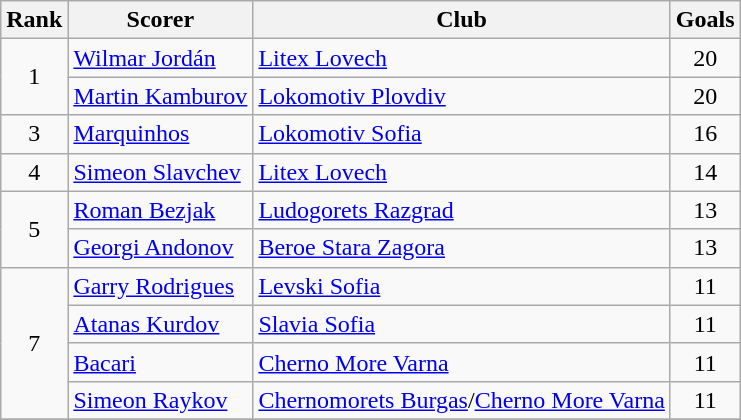<table class="wikitable" style="text-align:center">
<tr>
<th>Rank</th>
<th>Scorer</th>
<th>Club</th>
<th>Goals</th>
</tr>
<tr>
<td rowspan="2">1</td>
<td align="left"> <a href='#'>Wilmar Jordán</a></td>
<td align="left"><a href='#'>Litex Lovech</a></td>
<td>20</td>
</tr>
<tr>
<td align="left"> <a href='#'>Martin Kamburov</a></td>
<td align="left"><a href='#'>Lokomotiv Plovdiv</a></td>
<td>20</td>
</tr>
<tr>
<td rowspan="1">3</td>
<td align="left"> <a href='#'>Marquinhos</a></td>
<td align="left"><a href='#'>Lokomotiv Sofia</a></td>
<td>16</td>
</tr>
<tr>
<td rowspan="1">4</td>
<td align="left"> <a href='#'>Simeon Slavchev</a></td>
<td align="left"><a href='#'>Litex Lovech</a></td>
<td>14</td>
</tr>
<tr>
<td rowspan="2">5</td>
<td align="left"> <a href='#'>Roman Bezjak</a></td>
<td align="left"><a href='#'>Ludogorets Razgrad</a></td>
<td>13</td>
</tr>
<tr>
<td align="left"> <a href='#'>Georgi Andonov</a></td>
<td align="left"><a href='#'>Beroe Stara Zagora</a></td>
<td>13</td>
</tr>
<tr>
<td rowspan="4">7</td>
<td align="left"> <a href='#'>Garry Rodrigues</a></td>
<td align="left"><a href='#'>Levski Sofia</a></td>
<td>11</td>
</tr>
<tr>
<td align="left"> <a href='#'>Atanas Kurdov</a></td>
<td align="left"><a href='#'>Slavia Sofia</a></td>
<td>11</td>
</tr>
<tr>
<td align="left"> <a href='#'>Bacari</a></td>
<td align="left"><a href='#'>Cherno More Varna</a></td>
<td>11</td>
</tr>
<tr>
<td align="left"> <a href='#'>Simeon Raykov</a></td>
<td align="left"><a href='#'>Chernomorets Burgas</a>/<a href='#'>Cherno More Varna</a></td>
<td>11</td>
</tr>
<tr>
</tr>
</table>
